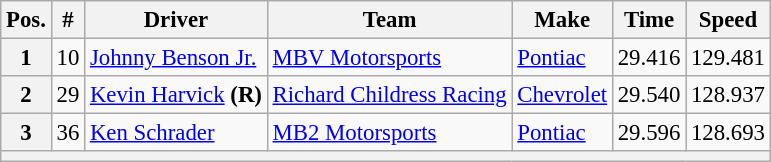<table class="wikitable" style="font-size:95%">
<tr>
<th>Pos.</th>
<th>#</th>
<th>Driver</th>
<th>Team</th>
<th>Make</th>
<th>Time</th>
<th>Speed</th>
</tr>
<tr>
<th>1</th>
<td>10</td>
<td><a href='#'>Johnny Benson Jr.</a></td>
<td><a href='#'>MBV Motorsports</a></td>
<td><a href='#'>Pontiac</a></td>
<td>29.416</td>
<td>129.481</td>
</tr>
<tr>
<th>2</th>
<td>29</td>
<td><a href='#'>Kevin Harvick</a> <strong>(R)</strong></td>
<td><a href='#'>Richard Childress Racing</a></td>
<td><a href='#'>Chevrolet</a></td>
<td>29.540</td>
<td>128.937</td>
</tr>
<tr>
<th>3</th>
<td>36</td>
<td><a href='#'>Ken Schrader</a></td>
<td><a href='#'>MB2 Motorsports</a></td>
<td><a href='#'>Pontiac</a></td>
<td>29.596</td>
<td>128.693</td>
</tr>
<tr>
<th colspan="7"></th>
</tr>
</table>
